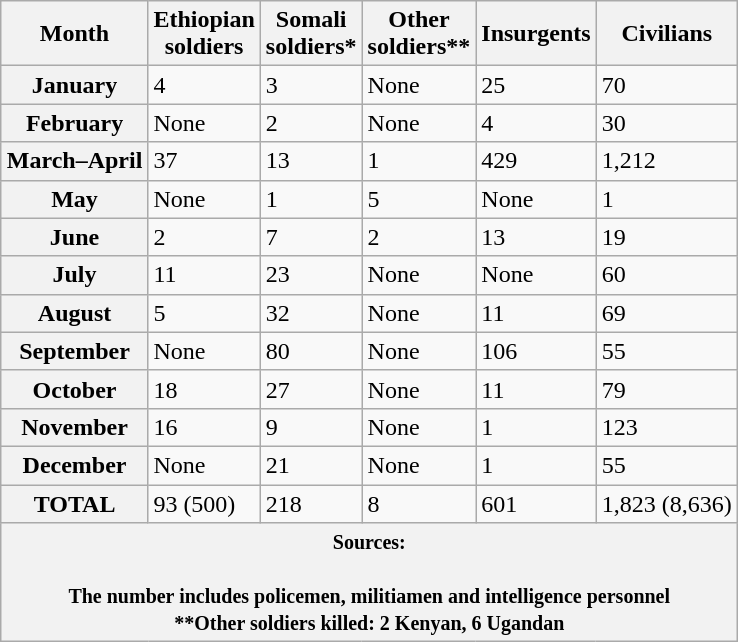<table class="wikitable" align="right" style="margin:0 1em 0.5em 0;">
<tr>
<th>Month</th>
<th>Ethiopian<br>soldiers</th>
<th>Somali<br>soldiers*</th>
<th>Other<br>soldiers**</th>
<th>Insurgents</th>
<th>Civilians</th>
</tr>
<tr>
<th>January</th>
<td>4</td>
<td>3</td>
<td>None</td>
<td>25</td>
<td>70</td>
</tr>
<tr>
<th>February</th>
<td>None</td>
<td>2</td>
<td>None</td>
<td>4</td>
<td>30</td>
</tr>
<tr>
<th>March–April</th>
<td>37</td>
<td>13</td>
<td>1</td>
<td>429</td>
<td>1,212</td>
</tr>
<tr>
<th>May</th>
<td>None</td>
<td>1</td>
<td>5</td>
<td>None</td>
<td>1</td>
</tr>
<tr>
<th>June</th>
<td>2</td>
<td>7</td>
<td>2</td>
<td>13</td>
<td>19</td>
</tr>
<tr>
<th>July</th>
<td>11</td>
<td>23</td>
<td>None</td>
<td>None</td>
<td>60</td>
</tr>
<tr>
<th>August</th>
<td>5</td>
<td>32</td>
<td>None</td>
<td>11</td>
<td>69</td>
</tr>
<tr>
<th>September</th>
<td>None</td>
<td>80</td>
<td>None</td>
<td>106</td>
<td>55</td>
</tr>
<tr>
<th>October</th>
<td>18</td>
<td>27</td>
<td>None</td>
<td>11</td>
<td>79</td>
</tr>
<tr>
<th>November</th>
<td>16</td>
<td>9</td>
<td>None</td>
<td>1</td>
<td>123</td>
</tr>
<tr>
<th>December</th>
<td>None</td>
<td>21</td>
<td>None</td>
<td>1</td>
<td>55</td>
</tr>
<tr>
<th><span>TOTAL</span></th>
<td>93 (500)</td>
<td>218</td>
<td>8</td>
<td>601</td>
<td>1,823 (8,636)</td>
</tr>
<tr>
<th colspan="6"><small>Sources: </small><br><br><small>The number includes policemen, militiamen and intelligence personnel<br>**Other soldiers killed: 2  Kenyan, 6  Ugandan</small></th>
</tr>
</table>
